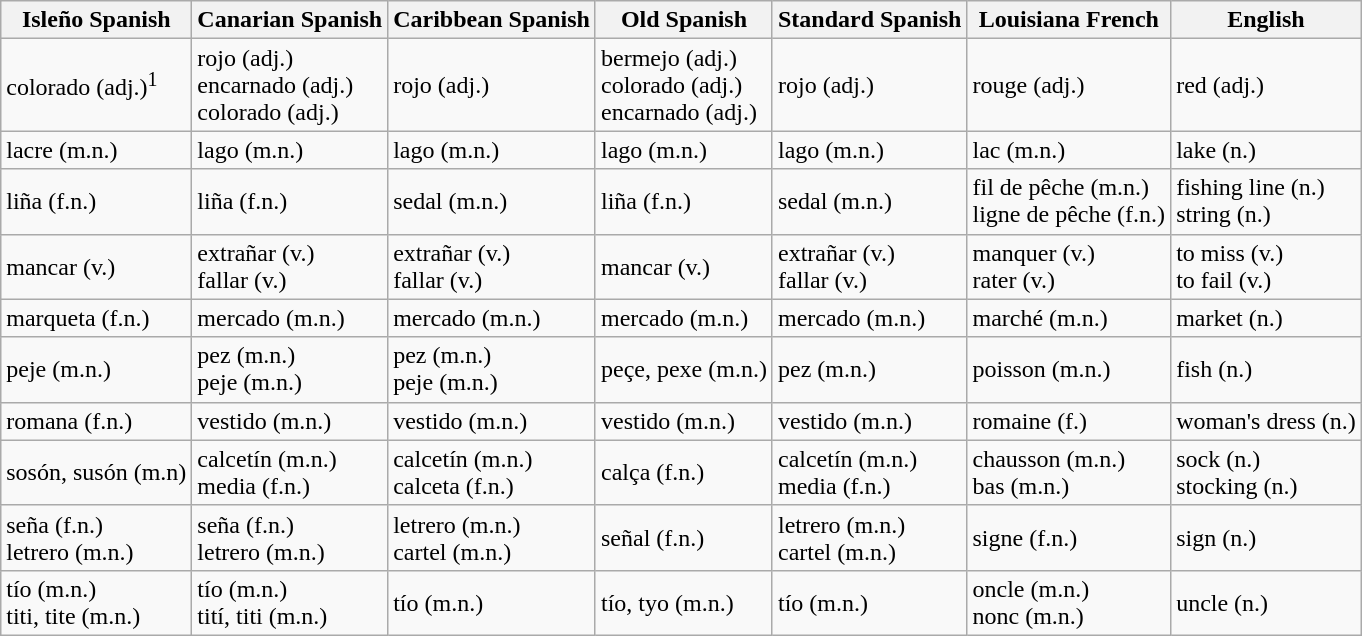<table class="wikitable sortable">
<tr>
<th scope="col">Isleño Spanish</th>
<th scope="col">Canarian Spanish</th>
<th scope="col">Caribbean Spanish</th>
<th scope="col">Old Spanish</th>
<th scope="col">Standard Spanish</th>
<th scope="col">Louisiana French</th>
<th scope="col">English</th>
</tr>
<tr>
<td>colorado (adj.)<sup>1</sup></td>
<td>rojo (adj.)<br>encarnado (adj.)<br>colorado (adj.)</td>
<td>rojo (adj.)</td>
<td>bermejo (adj.)<br>colorado (adj.)<br>encarnado (adj.)</td>
<td>rojo (adj.)</td>
<td>rouge (adj.)</td>
<td>red (adj.)</td>
</tr>
<tr>
<td>lacre (m.n.)</td>
<td>lago (m.n.)</td>
<td>lago (m.n.)</td>
<td>lago (m.n.)</td>
<td>lago (m.n.)</td>
<td>lac (m.n.)</td>
<td>lake (n.)</td>
</tr>
<tr>
<td>liña (f.n.)</td>
<td>liña (f.n.)</td>
<td>sedal (m.n.)</td>
<td>liña (f.n.)</td>
<td>sedal (m.n.)</td>
<td>fil de pêche (m.n.)<br>ligne de pêche (f.n.)</td>
<td>fishing line (n.)<br>string (n.)</td>
</tr>
<tr>
<td>mancar (v.)</td>
<td>extrañar (v.)<br>fallar (v.)</td>
<td>extrañar (v.)<br>fallar (v.)</td>
<td>mancar (v.)</td>
<td>extrañar (v.)<br>fallar (v.)</td>
<td>manquer (v.)<br>rater (v.)</td>
<td>to miss (v.)<br>to fail (v.)</td>
</tr>
<tr>
<td>marqueta (f.n.)</td>
<td>mercado (m.n.)</td>
<td>mercado (m.n.)</td>
<td>mercado (m.n.)</td>
<td>mercado (m.n.)</td>
<td>marché (m.n.)</td>
<td>market (n.)</td>
</tr>
<tr>
<td>peje (m.n.)</td>
<td>pez (m.n.)<br>peje (m.n.)</td>
<td>pez (m.n.)<br>peje (m.n.)</td>
<td>peçe, pexe (m.n.)</td>
<td>pez (m.n.)</td>
<td>poisson (m.n.)</td>
<td>fish (n.)</td>
</tr>
<tr>
<td>romana (f.n.)</td>
<td>vestido (m.n.)</td>
<td>vestido (m.n.)</td>
<td>vestido (m.n.)</td>
<td>vestido (m.n.)</td>
<td>romaine (f.)</td>
<td>woman's dress (n.)</td>
</tr>
<tr>
<td>sosón, susón (m.n)</td>
<td>calcetín (m.n.)<br>media (f.n.)</td>
<td>calcetín (m.n.)<br>calceta (f.n.)</td>
<td>calça (f.n.)</td>
<td>calcetín (m.n.)<br>media (f.n.)</td>
<td>chausson (m.n.)<br>bas (m.n.)</td>
<td>sock (n.)<br>stocking (n.)</td>
</tr>
<tr>
<td>seña (f.n.)<br>letrero (m.n.)</td>
<td>seña (f.n.)<br>letrero (m.n.)</td>
<td>letrero (m.n.)<br>cartel (m.n.)</td>
<td>señal (f.n.)</td>
<td>letrero (m.n.)<br>cartel (m.n.)</td>
<td>signe (f.n.)</td>
<td>sign (n.)</td>
</tr>
<tr>
<td>tío (m.n.)<br>titi, tite (m.n.)</td>
<td>tío (m.n.)<br>tití, titi (m.n.)</td>
<td>tío (m.n.)</td>
<td>tío, tyo (m.n.)</td>
<td>tío (m.n.)</td>
<td>oncle (m.n.)<br>nonc (m.n.)</td>
<td>uncle (n.)</td>
</tr>
</table>
